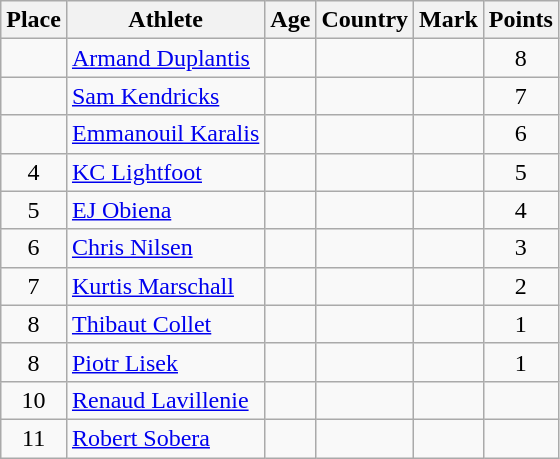<table class="wikitable mw-datatable sortable">
<tr>
<th>Place</th>
<th>Athlete</th>
<th>Age</th>
<th>Country</th>
<th>Mark</th>
<th>Points</th>
</tr>
<tr>
<td align=center></td>
<td><a href='#'>Armand Duplantis</a></td>
<td></td>
<td></td>
<td></td>
<td align=center>8</td>
</tr>
<tr>
<td align=center></td>
<td><a href='#'>Sam Kendricks</a></td>
<td></td>
<td></td>
<td></td>
<td align=center>7</td>
</tr>
<tr>
<td align=center></td>
<td><a href='#'>Emmanouil Karalis</a></td>
<td></td>
<td></td>
<td></td>
<td align=center>6</td>
</tr>
<tr>
<td align=center>4</td>
<td><a href='#'>KC Lightfoot</a></td>
<td></td>
<td></td>
<td></td>
<td align=center>5</td>
</tr>
<tr>
<td align=center>5</td>
<td><a href='#'>EJ Obiena</a></td>
<td></td>
<td></td>
<td></td>
<td align=center>4</td>
</tr>
<tr>
<td align=center>6</td>
<td><a href='#'>Chris Nilsen</a></td>
<td></td>
<td></td>
<td></td>
<td align=center>3</td>
</tr>
<tr>
<td align=center>7</td>
<td><a href='#'>Kurtis Marschall</a></td>
<td></td>
<td></td>
<td></td>
<td align=center>2</td>
</tr>
<tr>
<td align=center>8</td>
<td><a href='#'>Thibaut Collet</a></td>
<td></td>
<td></td>
<td></td>
<td align=center>1</td>
</tr>
<tr>
<td align=center>8</td>
<td><a href='#'>Piotr Lisek</a></td>
<td></td>
<td></td>
<td></td>
<td align=center>1</td>
</tr>
<tr>
<td align=center>10</td>
<td><a href='#'>Renaud Lavillenie</a></td>
<td></td>
<td></td>
<td></td>
<td align=center></td>
</tr>
<tr>
<td align=center>11</td>
<td><a href='#'>Robert Sobera</a></td>
<td></td>
<td></td>
<td></td>
<td align=center></td>
</tr>
</table>
